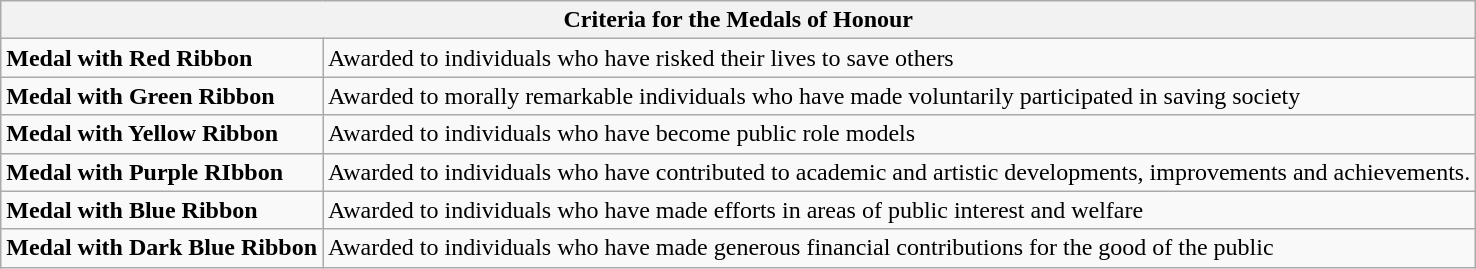<table class="wikitable">
<tr>
<th colspan="2">Criteria for the Medals of Honour</th>
</tr>
<tr>
<td><strong>Medal with Red Ribbon</strong></td>
<td>Awarded to individuals who have risked their lives to save others</td>
</tr>
<tr>
<td><strong>Medal with Green Ribbon</strong></td>
<td>Awarded to morally remarkable individuals who have made voluntarily participated in saving society</td>
</tr>
<tr>
<td><strong>Medal with Yellow Ribbon</strong></td>
<td>Awarded to individuals who have become public role models</td>
</tr>
<tr>
<td><strong>Medal with Purple RIbbon</strong></td>
<td>Awarded to individuals who have contributed to academic and artistic developments, improvements and achievements.</td>
</tr>
<tr>
<td><strong>Medal with Blue Ribbon</strong></td>
<td>Awarded to individuals who have made efforts in areas of public interest and welfare</td>
</tr>
<tr>
<td><strong>Medal with Dark Blue Ribbon</strong></td>
<td>Awarded to individuals who have made generous financial contributions for the good of the public</td>
</tr>
</table>
